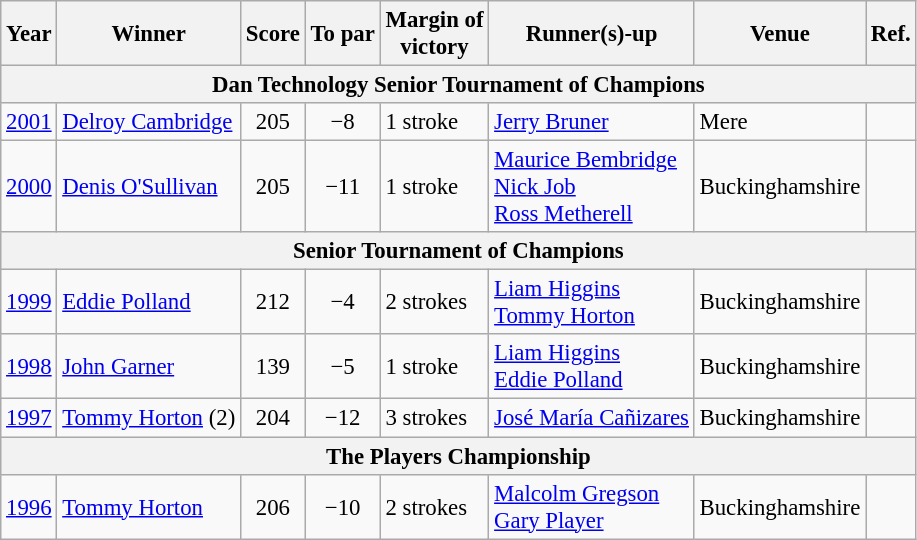<table class="wikitable" style="font-size:95%">
<tr>
<th>Year</th>
<th>Winner</th>
<th>Score</th>
<th>To par</th>
<th>Margin of<br>victory</th>
<th>Runner(s)-up</th>
<th>Venue</th>
<th>Ref.</th>
</tr>
<tr>
<th colspan=9>Dan Technology Senior Tournament of Champions</th>
</tr>
<tr>
<td><a href='#'>2001</a></td>
<td> <a href='#'>Delroy Cambridge</a></td>
<td align=center>205</td>
<td align=center>−8</td>
<td>1 stroke</td>
<td> <a href='#'>Jerry Bruner</a></td>
<td>Mere</td>
<td></td>
</tr>
<tr>
<td><a href='#'>2000</a></td>
<td> <a href='#'>Denis O'Sullivan</a></td>
<td align=center>205</td>
<td align=center>−11</td>
<td>1 stroke</td>
<td> <a href='#'>Maurice Bembridge</a><br> <a href='#'>Nick Job</a><br> <a href='#'>Ross Metherell</a></td>
<td>Buckinghamshire</td>
<td></td>
</tr>
<tr>
<th colspan=9>Senior Tournament of Champions</th>
</tr>
<tr>
<td><a href='#'>1999</a></td>
<td> <a href='#'>Eddie Polland</a></td>
<td align=center>212</td>
<td align=center>−4</td>
<td>2 strokes</td>
<td> <a href='#'>Liam Higgins</a><br> <a href='#'>Tommy Horton</a></td>
<td>Buckinghamshire</td>
<td></td>
</tr>
<tr>
<td><a href='#'>1998</a></td>
<td> <a href='#'>John Garner</a></td>
<td align=center>139</td>
<td align=center>−5</td>
<td>1 stroke</td>
<td> <a href='#'>Liam Higgins</a><br> <a href='#'>Eddie Polland</a></td>
<td>Buckinghamshire</td>
<td></td>
</tr>
<tr>
<td><a href='#'>1997</a></td>
<td> <a href='#'>Tommy Horton</a> (2)</td>
<td align=center>204</td>
<td align=center>−12</td>
<td>3 strokes</td>
<td> <a href='#'>José María Cañizares</a></td>
<td>Buckinghamshire</td>
<td></td>
</tr>
<tr>
<th colspan=9>The Players Championship</th>
</tr>
<tr>
<td><a href='#'>1996</a></td>
<td> <a href='#'>Tommy Horton</a></td>
<td align=center>206</td>
<td align=center>−10</td>
<td>2 strokes</td>
<td> <a href='#'>Malcolm Gregson</a><br> <a href='#'>Gary Player</a></td>
<td>Buckinghamshire</td>
<td></td>
</tr>
</table>
